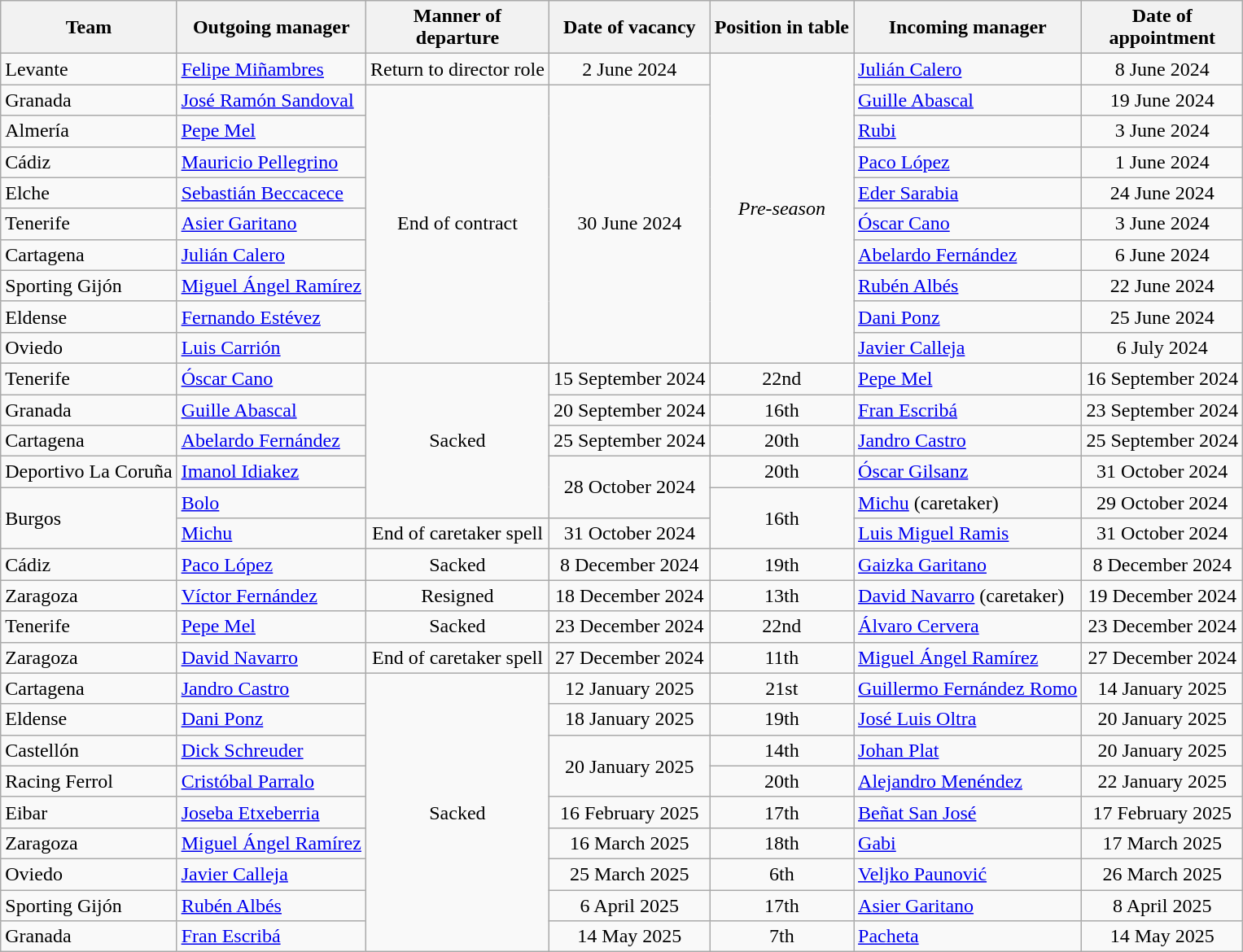<table class="wikitable sortable">
<tr>
<th>Team</th>
<th>Outgoing manager</th>
<th>Manner of<br>departure</th>
<th>Date of vacancy</th>
<th>Position in table</th>
<th>Incoming manager</th>
<th>Date of<br>appointment</th>
</tr>
<tr>
<td>Levante</td>
<td> <a href='#'>Felipe Miñambres</a></td>
<td align=center>Return to director role</td>
<td align=center>2 June 2024</td>
<td rowspan=10 align=center><em>Pre-season</em></td>
<td> <a href='#'>Julián Calero</a></td>
<td align=center>8 June 2024</td>
</tr>
<tr>
<td>Granada</td>
<td> <a href='#'>José Ramón Sandoval</a></td>
<td rowspan=9 align=center>End of contract</td>
<td rowspan=9 align=center>30 June 2024</td>
<td> <a href='#'>Guille Abascal</a></td>
<td align=center>19 June 2024</td>
</tr>
<tr>
<td>Almería</td>
<td> <a href='#'>Pepe Mel</a></td>
<td> <a href='#'>Rubi</a></td>
<td align=center>3 June 2024</td>
</tr>
<tr>
<td>Cádiz</td>
<td> <a href='#'>Mauricio Pellegrino</a></td>
<td> <a href='#'>Paco López</a></td>
<td align=center>1 June 2024</td>
</tr>
<tr>
<td>Elche</td>
<td> <a href='#'>Sebastián Beccacece</a></td>
<td> <a href='#'>Eder Sarabia</a></td>
<td align=center>24 June 2024</td>
</tr>
<tr>
<td>Tenerife</td>
<td> <a href='#'>Asier Garitano</a></td>
<td> <a href='#'>Óscar Cano</a></td>
<td align=center>3 June 2024</td>
</tr>
<tr>
<td>Cartagena</td>
<td> <a href='#'>Julián Calero</a></td>
<td> <a href='#'>Abelardo Fernández</a></td>
<td align=center>6 June 2024</td>
</tr>
<tr>
<td>Sporting Gijón</td>
<td> <a href='#'>Miguel Ángel Ramírez</a></td>
<td> <a href='#'>Rubén Albés</a></td>
<td align=center>22 June 2024</td>
</tr>
<tr>
<td>Eldense</td>
<td> <a href='#'>Fernando Estévez</a></td>
<td> <a href='#'>Dani Ponz</a></td>
<td align=center>25 June 2024</td>
</tr>
<tr>
<td>Oviedo</td>
<td> <a href='#'>Luis Carrión</a></td>
<td> <a href='#'>Javier Calleja</a></td>
<td align=center>6 July 2024</td>
</tr>
<tr>
<td>Tenerife</td>
<td> <a href='#'>Óscar Cano</a></td>
<td rowspan=5 align=center>Sacked</td>
<td align=center>15 September 2024</td>
<td align=center>22nd</td>
<td> <a href='#'>Pepe Mel</a></td>
<td align=center>16 September 2024</td>
</tr>
<tr>
<td>Granada</td>
<td> <a href='#'>Guille Abascal</a></td>
<td align=center>20 September 2024</td>
<td align=center>16th</td>
<td> <a href='#'>Fran Escribá</a></td>
<td align=center>23 September 2024</td>
</tr>
<tr>
<td>Cartagena</td>
<td> <a href='#'>Abelardo Fernández</a></td>
<td align=center>25 September 2024</td>
<td align=center>20th</td>
<td> <a href='#'>Jandro Castro</a></td>
<td align=center>25 September 2024</td>
</tr>
<tr>
<td>Deportivo La Coruña</td>
<td> <a href='#'>Imanol Idiakez</a></td>
<td rowspan=2 align=center>28 October 2024</td>
<td align=center>20th</td>
<td> <a href='#'>Óscar Gilsanz</a></td>
<td align=center>31 October 2024</td>
</tr>
<tr>
<td rowspan="2">Burgos</td>
<td> <a href='#'>Bolo</a></td>
<td rowspan="2" align=center>16th</td>
<td> <a href='#'>Michu</a> (caretaker)</td>
<td align=center>29 October 2024</td>
</tr>
<tr>
<td> <a href='#'>Michu</a></td>
<td align=center>End of caretaker spell</td>
<td align=center>31 October 2024</td>
<td> <a href='#'>Luis Miguel Ramis</a></td>
<td align=center>31 October 2024</td>
</tr>
<tr>
<td>Cádiz</td>
<td> <a href='#'>Paco López</a></td>
<td align=center>Sacked</td>
<td align=center>8 December 2024</td>
<td align=center>19th</td>
<td> <a href='#'>Gaizka Garitano</a></td>
<td align=center>8 December 2024</td>
</tr>
<tr>
<td>Zaragoza</td>
<td> <a href='#'>Víctor Fernández</a></td>
<td align=center>Resigned</td>
<td align=center>18 December 2024</td>
<td align=center>13th</td>
<td> <a href='#'>David Navarro</a> (caretaker)</td>
<td align=center>19 December 2024</td>
</tr>
<tr>
<td>Tenerife</td>
<td> <a href='#'>Pepe Mel</a></td>
<td align=center>Sacked</td>
<td align=center>23 December 2024</td>
<td align=center>22nd</td>
<td> <a href='#'>Álvaro Cervera</a></td>
<td align=center>23 December 2024</td>
</tr>
<tr>
<td>Zaragoza</td>
<td> <a href='#'>David Navarro</a></td>
<td align=center>End of caretaker spell</td>
<td align=center>27 December 2024</td>
<td align=center>11th</td>
<td> <a href='#'>Miguel Ángel Ramírez</a></td>
<td align=center>27 December 2024</td>
</tr>
<tr>
<td>Cartagena</td>
<td> <a href='#'>Jandro Castro</a></td>
<td rowspan=9 align=center>Sacked</td>
<td align=center>12 January 2025</td>
<td align=center>21st</td>
<td> <a href='#'>Guillermo Fernández Romo</a></td>
<td align=center>14 January 2025</td>
</tr>
<tr>
<td>Eldense</td>
<td> <a href='#'>Dani Ponz</a></td>
<td align=center>18 January 2025</td>
<td align=center>19th</td>
<td> <a href='#'>José Luis Oltra</a></td>
<td align=center>20 January 2025</td>
</tr>
<tr>
<td>Castellón</td>
<td> <a href='#'>Dick Schreuder</a></td>
<td rowspan=2 align=center>20 January 2025</td>
<td align=center>14th</td>
<td> <a href='#'>Johan Plat</a></td>
<td align=center>20 January 2025</td>
</tr>
<tr>
<td>Racing Ferrol</td>
<td> <a href='#'>Cristóbal Parralo</a></td>
<td align=center>20th</td>
<td> <a href='#'>Alejandro Menéndez</a></td>
<td align=center>22 January 2025</td>
</tr>
<tr>
<td>Eibar</td>
<td> <a href='#'>Joseba Etxeberria</a></td>
<td align=center>16 February 2025</td>
<td align=center>17th</td>
<td> <a href='#'>Beñat San José</a></td>
<td align=center>17 February 2025</td>
</tr>
<tr>
<td>Zaragoza</td>
<td> <a href='#'>Miguel Ángel Ramírez</a></td>
<td align=center>16 March 2025</td>
<td align=center>18th</td>
<td> <a href='#'>Gabi</a></td>
<td align=center>17 March 2025</td>
</tr>
<tr>
<td>Oviedo</td>
<td> <a href='#'>Javier Calleja</a></td>
<td align=center>25 March 2025</td>
<td align=center>6th</td>
<td> <a href='#'>Veljko Paunović</a></td>
<td align=center>26 March 2025</td>
</tr>
<tr>
<td>Sporting Gijón</td>
<td> <a href='#'>Rubén Albés</a></td>
<td align=center>6 April 2025</td>
<td align=center>17th</td>
<td> <a href='#'>Asier Garitano</a></td>
<td align=center>8 April 2025</td>
</tr>
<tr>
<td>Granada</td>
<td> <a href='#'>Fran Escribá</a></td>
<td align=center>14 May 2025</td>
<td align=center>7th</td>
<td> <a href='#'>Pacheta</a></td>
<td align=center>14 May 2025</td>
</tr>
</table>
